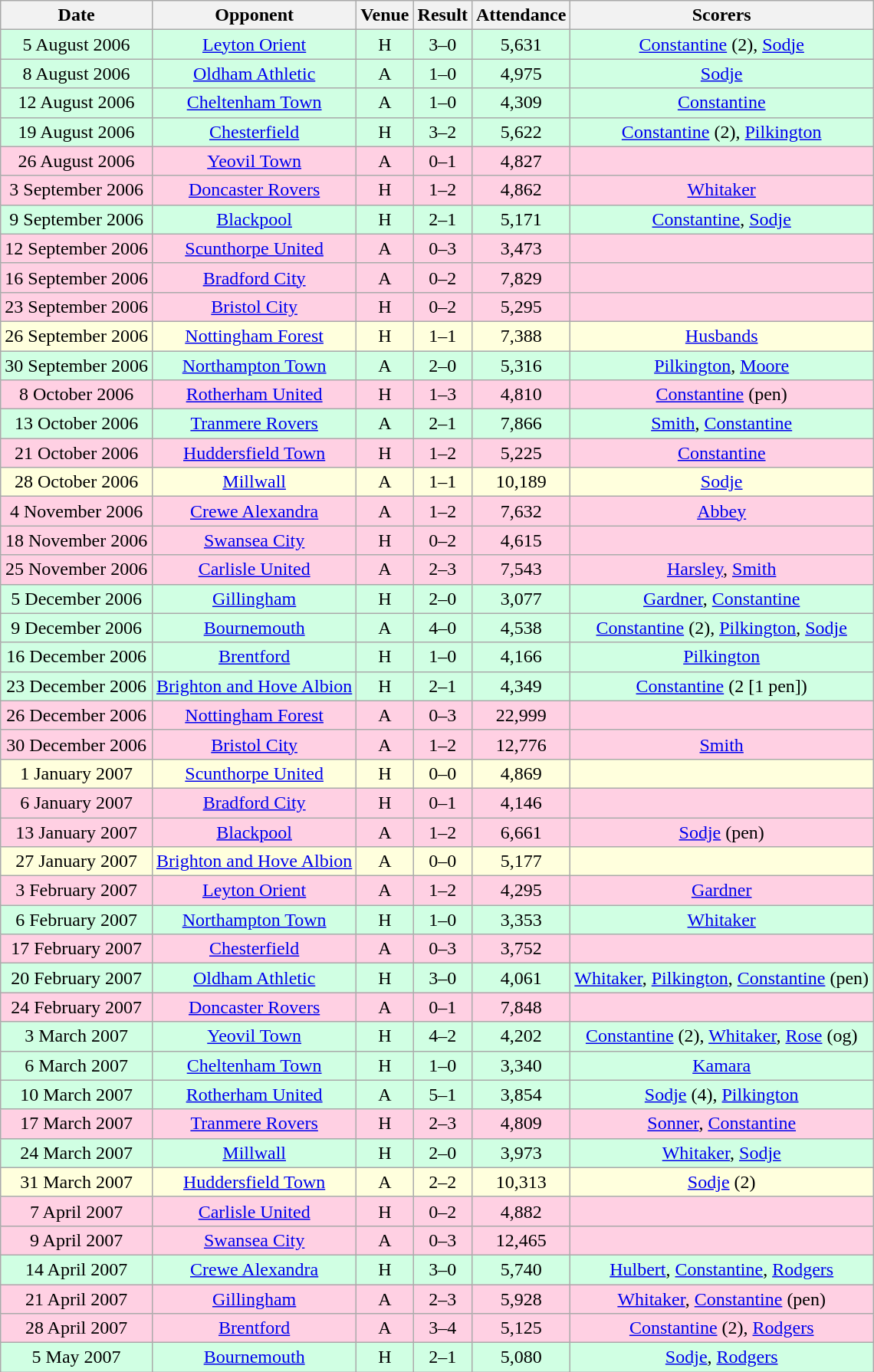<table class="wikitable sortable" style="font-size:100%; text-align:center">
<tr>
<th>Date</th>
<th>Opponent</th>
<th>Venue</th>
<th>Result</th>
<th>Attendance</th>
<th>Scorers</th>
</tr>
<tr style="background-color: #d0ffe3;">
<td>5 August 2006</td>
<td><a href='#'>Leyton Orient</a></td>
<td>H</td>
<td>3–0</td>
<td>5,631</td>
<td><a href='#'>Constantine</a> (2), <a href='#'>Sodje</a></td>
</tr>
<tr style="background-color: #d0ffe3;">
<td>8 August 2006</td>
<td><a href='#'>Oldham Athletic</a></td>
<td>A</td>
<td>1–0</td>
<td>4,975</td>
<td><a href='#'>Sodje</a></td>
</tr>
<tr style="background-color: #d0ffe3;">
<td>12 August 2006</td>
<td><a href='#'>Cheltenham Town</a></td>
<td>A</td>
<td>1–0</td>
<td>4,309</td>
<td><a href='#'>Constantine</a></td>
</tr>
<tr style="background-color: #d0ffe3;">
<td>19 August 2006</td>
<td><a href='#'>Chesterfield</a></td>
<td>H</td>
<td>3–2</td>
<td>5,622</td>
<td><a href='#'>Constantine</a> (2), <a href='#'>Pilkington</a></td>
</tr>
<tr style="background-color: #ffd0e3;">
<td>26 August 2006</td>
<td><a href='#'>Yeovil Town</a></td>
<td>A</td>
<td>0–1</td>
<td>4,827</td>
<td></td>
</tr>
<tr style="background-color: #ffd0e3;">
<td>3 September 2006</td>
<td><a href='#'>Doncaster Rovers</a></td>
<td>H</td>
<td>1–2</td>
<td>4,862</td>
<td><a href='#'>Whitaker</a></td>
</tr>
<tr style="background-color: #d0ffe3;">
<td>9 September 2006</td>
<td><a href='#'>Blackpool</a></td>
<td>H</td>
<td>2–1</td>
<td>5,171</td>
<td><a href='#'>Constantine</a>, <a href='#'>Sodje</a></td>
</tr>
<tr style="background-color: #ffd0e3;">
<td>12 September 2006</td>
<td><a href='#'>Scunthorpe United</a></td>
<td>A</td>
<td>0–3</td>
<td>3,473</td>
<td></td>
</tr>
<tr style="background-color: #ffd0e3;">
<td>16 September 2006</td>
<td><a href='#'>Bradford City</a></td>
<td>A</td>
<td>0–2</td>
<td>7,829</td>
<td></td>
</tr>
<tr style="background-color: #ffd0e3;">
<td>23 September 2006</td>
<td><a href='#'>Bristol City</a></td>
<td>H</td>
<td>0–2</td>
<td>5,295</td>
<td></td>
</tr>
<tr style="background-color: #ffffdd;">
<td>26 September 2006</td>
<td><a href='#'>Nottingham Forest</a></td>
<td>H</td>
<td>1–1</td>
<td>7,388</td>
<td><a href='#'>Husbands</a></td>
</tr>
<tr style="background-color: #d0ffe3;">
<td>30 September 2006</td>
<td><a href='#'>Northampton Town</a></td>
<td>A</td>
<td>2–0</td>
<td>5,316</td>
<td><a href='#'>Pilkington</a>, <a href='#'>Moore</a></td>
</tr>
<tr style="background-color: #ffd0e3;">
<td>8 October 2006</td>
<td><a href='#'>Rotherham United</a></td>
<td>H</td>
<td>1–3</td>
<td>4,810</td>
<td><a href='#'>Constantine</a> (pen)</td>
</tr>
<tr style="background-color: #d0ffe3;">
<td>13 October 2006</td>
<td><a href='#'>Tranmere Rovers</a></td>
<td>A</td>
<td>2–1</td>
<td>7,866</td>
<td><a href='#'>Smith</a>, <a href='#'>Constantine</a></td>
</tr>
<tr style="background-color: #ffd0e3;">
<td>21 October 2006</td>
<td><a href='#'>Huddersfield Town</a></td>
<td>H</td>
<td>1–2</td>
<td>5,225</td>
<td><a href='#'>Constantine</a></td>
</tr>
<tr style="background-color: #ffffdd;">
<td>28 October 2006</td>
<td><a href='#'>Millwall</a></td>
<td>A</td>
<td>1–1</td>
<td>10,189</td>
<td><a href='#'>Sodje</a></td>
</tr>
<tr style="background-color: #ffd0e3;">
<td>4 November 2006</td>
<td><a href='#'>Crewe Alexandra</a></td>
<td>A</td>
<td>1–2</td>
<td>7,632</td>
<td><a href='#'>Abbey</a></td>
</tr>
<tr style="background-color: #ffd0e3;">
<td>18 November 2006</td>
<td><a href='#'>Swansea City</a></td>
<td>H</td>
<td>0–2</td>
<td>4,615</td>
<td></td>
</tr>
<tr style="background-color: #ffd0e3;">
<td>25 November 2006</td>
<td><a href='#'>Carlisle United</a></td>
<td>A</td>
<td>2–3</td>
<td>7,543</td>
<td><a href='#'>Harsley</a>, <a href='#'>Smith</a></td>
</tr>
<tr style="background-color: #d0ffe3;">
<td>5 December 2006</td>
<td><a href='#'>Gillingham</a></td>
<td>H</td>
<td>2–0</td>
<td>3,077</td>
<td><a href='#'>Gardner</a>, <a href='#'>Constantine</a></td>
</tr>
<tr style="background-color: #d0ffe3;">
<td>9 December 2006</td>
<td><a href='#'>Bournemouth</a></td>
<td>A</td>
<td>4–0</td>
<td>4,538</td>
<td><a href='#'>Constantine</a> (2), <a href='#'>Pilkington</a>, <a href='#'>Sodje</a></td>
</tr>
<tr style="background-color: #d0ffe3;">
<td>16 December 2006</td>
<td><a href='#'>Brentford</a></td>
<td>H</td>
<td>1–0</td>
<td>4,166</td>
<td><a href='#'>Pilkington</a></td>
</tr>
<tr style="background-color: #d0ffe3;">
<td>23 December 2006</td>
<td><a href='#'>Brighton and Hove Albion</a></td>
<td>H</td>
<td>2–1</td>
<td>4,349</td>
<td><a href='#'>Constantine</a> (2 [1 pen])</td>
</tr>
<tr style="background-color: #ffd0e3;">
<td>26 December 2006</td>
<td><a href='#'>Nottingham Forest</a></td>
<td>A</td>
<td>0–3</td>
<td>22,999</td>
<td></td>
</tr>
<tr style="background-color: #ffd0e3;">
<td>30 December 2006</td>
<td><a href='#'>Bristol City</a></td>
<td>A</td>
<td>1–2</td>
<td>12,776</td>
<td><a href='#'>Smith</a></td>
</tr>
<tr style="background-color: #ffffdd;">
<td>1 January 2007</td>
<td><a href='#'>Scunthorpe United</a></td>
<td>H</td>
<td>0–0</td>
<td>4,869</td>
<td></td>
</tr>
<tr style="background-color: #ffd0e3;">
<td>6 January 2007</td>
<td><a href='#'>Bradford City</a></td>
<td>H</td>
<td>0–1</td>
<td>4,146</td>
<td></td>
</tr>
<tr style="background-color: #ffd0e3;">
<td>13 January 2007</td>
<td><a href='#'>Blackpool</a></td>
<td>A</td>
<td>1–2</td>
<td>6,661</td>
<td><a href='#'>Sodje</a> (pen)</td>
</tr>
<tr style="background-color: #ffffdd;">
<td>27 January 2007</td>
<td><a href='#'>Brighton and Hove Albion</a></td>
<td>A</td>
<td>0–0</td>
<td>5,177</td>
<td></td>
</tr>
<tr style="background-color: #ffd0e3;">
<td>3 February 2007</td>
<td><a href='#'>Leyton Orient</a></td>
<td>A</td>
<td>1–2</td>
<td>4,295</td>
<td><a href='#'>Gardner</a></td>
</tr>
<tr style="background-color: #d0ffe3;">
<td>6 February 2007</td>
<td><a href='#'>Northampton Town</a></td>
<td>H</td>
<td>1–0</td>
<td>3,353</td>
<td><a href='#'>Whitaker</a></td>
</tr>
<tr style="background-color: #ffd0e3;">
<td>17 February 2007</td>
<td><a href='#'>Chesterfield</a></td>
<td>A</td>
<td>0–3</td>
<td>3,752</td>
<td></td>
</tr>
<tr style="background-color: #d0ffe3;">
<td>20 February 2007</td>
<td><a href='#'>Oldham Athletic</a></td>
<td>H</td>
<td>3–0</td>
<td>4,061</td>
<td><a href='#'>Whitaker</a>, <a href='#'>Pilkington</a>, <a href='#'>Constantine</a> (pen)</td>
</tr>
<tr style="background-color: #ffd0e3;">
<td>24 February 2007</td>
<td><a href='#'>Doncaster Rovers</a></td>
<td>A</td>
<td>0–1</td>
<td>7,848</td>
<td></td>
</tr>
<tr style="background-color: #d0ffe3;">
<td>3 March 2007</td>
<td><a href='#'>Yeovil Town</a></td>
<td>H</td>
<td>4–2</td>
<td>4,202</td>
<td><a href='#'>Constantine</a> (2), <a href='#'>Whitaker</a>, <a href='#'>Rose</a> (og)</td>
</tr>
<tr style="background-color: #d0ffe3;">
<td>6 March 2007</td>
<td><a href='#'>Cheltenham Town</a></td>
<td>H</td>
<td>1–0</td>
<td>3,340</td>
<td><a href='#'>Kamara</a></td>
</tr>
<tr style="background-color: #d0ffe3;">
<td>10 March 2007</td>
<td><a href='#'>Rotherham United</a></td>
<td>A</td>
<td>5–1</td>
<td>3,854</td>
<td><a href='#'>Sodje</a> (4), <a href='#'>Pilkington</a></td>
</tr>
<tr style="background-color: #ffd0e3;">
<td>17 March 2007</td>
<td><a href='#'>Tranmere Rovers</a></td>
<td>H</td>
<td>2–3</td>
<td>4,809</td>
<td><a href='#'>Sonner</a>, <a href='#'>Constantine</a></td>
</tr>
<tr style="background-color: #d0ffe3;">
<td>24 March 2007</td>
<td><a href='#'>Millwall</a></td>
<td>H</td>
<td>2–0</td>
<td>3,973</td>
<td><a href='#'>Whitaker</a>, <a href='#'>Sodje</a></td>
</tr>
<tr style="background-color: #ffffdd;">
<td>31 March 2007</td>
<td><a href='#'>Huddersfield Town</a></td>
<td>A</td>
<td>2–2</td>
<td>10,313</td>
<td><a href='#'>Sodje</a> (2)</td>
</tr>
<tr style="background-color: #ffd0e3;">
<td>7 April 2007</td>
<td><a href='#'>Carlisle United</a></td>
<td>H</td>
<td>0–2</td>
<td>4,882</td>
<td></td>
</tr>
<tr style="background-color: #ffd0e3;">
<td>9 April 2007</td>
<td><a href='#'>Swansea City</a></td>
<td>A</td>
<td>0–3</td>
<td>12,465</td>
<td></td>
</tr>
<tr style="background-color: #d0ffe3;">
<td>14 April 2007</td>
<td><a href='#'>Crewe Alexandra</a></td>
<td>H</td>
<td>3–0</td>
<td>5,740</td>
<td><a href='#'>Hulbert</a>, <a href='#'>Constantine</a>, <a href='#'>Rodgers</a></td>
</tr>
<tr style="background-color: #ffd0e3;">
<td>21 April 2007</td>
<td><a href='#'>Gillingham</a></td>
<td>A</td>
<td>2–3</td>
<td>5,928</td>
<td><a href='#'>Whitaker</a>, <a href='#'>Constantine</a> (pen)</td>
</tr>
<tr style="background-color: #ffd0e3;">
<td>28 April 2007</td>
<td><a href='#'>Brentford</a></td>
<td>A</td>
<td>3–4</td>
<td>5,125</td>
<td><a href='#'>Constantine</a> (2), <a href='#'>Rodgers</a></td>
</tr>
<tr style="background-color: #d0ffe3;">
<td>5 May 2007</td>
<td><a href='#'>Bournemouth</a></td>
<td>H</td>
<td>2–1</td>
<td>5,080</td>
<td><a href='#'>Sodje</a>, <a href='#'>Rodgers</a></td>
</tr>
</table>
